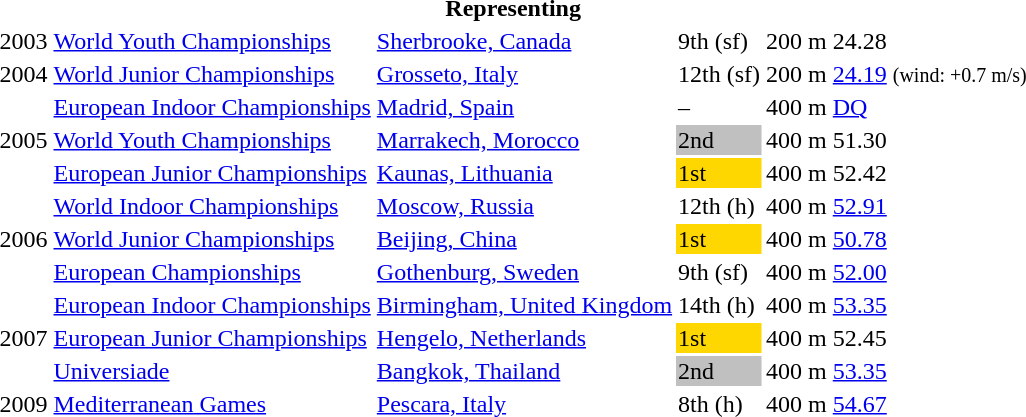<table>
<tr>
<th colspan="6">Representing </th>
</tr>
<tr>
<td>2003</td>
<td><a href='#'>World Youth Championships</a></td>
<td><a href='#'>Sherbrooke, Canada</a></td>
<td>9th (sf)</td>
<td>200 m</td>
<td>24.28</td>
</tr>
<tr>
<td>2004</td>
<td><a href='#'>World Junior Championships</a></td>
<td><a href='#'>Grosseto, Italy</a></td>
<td>12th (sf)</td>
<td>200 m</td>
<td><a href='#'>24.19</a> <small>(wind: +0.7 m/s)</small></td>
</tr>
<tr>
<td rowspan=3>2005</td>
<td><a href='#'>European Indoor Championships</a></td>
<td><a href='#'>Madrid, Spain</a></td>
<td>–</td>
<td>400 m</td>
<td><a href='#'>DQ</a></td>
</tr>
<tr>
<td><a href='#'>World Youth Championships</a></td>
<td><a href='#'>Marrakech, Morocco</a></td>
<td bgcolor=silver>2nd</td>
<td>400 m</td>
<td>51.30</td>
</tr>
<tr>
<td><a href='#'>European Junior Championships</a></td>
<td><a href='#'>Kaunas, Lithuania</a></td>
<td bgcolor=gold>1st</td>
<td>400 m</td>
<td>52.42</td>
</tr>
<tr>
<td rowspan=3>2006</td>
<td><a href='#'>World Indoor Championships</a></td>
<td><a href='#'>Moscow, Russia</a></td>
<td>12th (h)</td>
<td>400 m</td>
<td><a href='#'>52.91</a></td>
</tr>
<tr>
<td><a href='#'>World Junior Championships</a></td>
<td><a href='#'>Beijing, China</a></td>
<td bgcolor=gold>1st</td>
<td>400 m</td>
<td><a href='#'>50.78</a></td>
</tr>
<tr>
<td><a href='#'>European Championships</a></td>
<td><a href='#'>Gothenburg, Sweden</a></td>
<td>9th (sf)</td>
<td>400 m</td>
<td><a href='#'>52.00</a></td>
</tr>
<tr>
<td rowspan=3>2007</td>
<td><a href='#'>European Indoor Championships</a></td>
<td><a href='#'>Birmingham, United Kingdom</a></td>
<td>14th (h)</td>
<td>400 m</td>
<td><a href='#'>53.35</a></td>
</tr>
<tr>
<td><a href='#'>European Junior Championships</a></td>
<td><a href='#'>Hengelo, Netherlands</a></td>
<td bgcolor=gold>1st</td>
<td>400 m</td>
<td>52.45</td>
</tr>
<tr>
<td><a href='#'>Universiade</a></td>
<td><a href='#'>Bangkok, Thailand</a></td>
<td bgcolor=silver>2nd</td>
<td>400 m</td>
<td><a href='#'>53.35</a></td>
</tr>
<tr>
<td>2009</td>
<td><a href='#'>Mediterranean Games</a></td>
<td><a href='#'>Pescara, Italy</a></td>
<td>8th (h)</td>
<td>400 m</td>
<td><a href='#'>54.67</a></td>
</tr>
</table>
